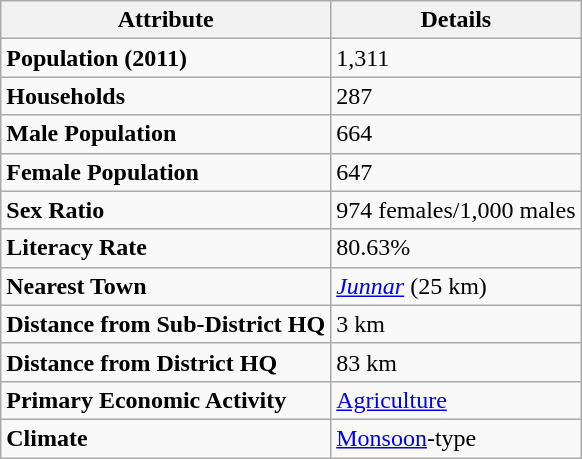<table class="wikitable">
<tr>
<th><strong>Attribute</strong></th>
<th><strong>Details</strong></th>
</tr>
<tr>
<td><strong>Population (2011)</strong></td>
<td>1,311</td>
</tr>
<tr>
<td><strong>Households</strong></td>
<td>287</td>
</tr>
<tr>
<td><strong>Male Population</strong></td>
<td>664</td>
</tr>
<tr>
<td><strong>Female Population</strong></td>
<td>647</td>
</tr>
<tr>
<td><strong>Sex Ratio</strong></td>
<td>974 females/1,000 males</td>
</tr>
<tr>
<td><strong>Literacy Rate</strong></td>
<td>80.63%</td>
</tr>
<tr>
<td><strong>Nearest Town</strong></td>
<td><em><a href='#'>Junnar</a></em> (25 km)</td>
</tr>
<tr>
<td><strong>Distance from Sub-District HQ</strong></td>
<td>3 km</td>
</tr>
<tr>
<td><strong>Distance from District HQ</strong></td>
<td>83 km</td>
</tr>
<tr>
<td><strong>Primary Economic Activity</strong></td>
<td><a href='#'>Agriculture</a></td>
</tr>
<tr>
<td><strong>Climate</strong></td>
<td><a href='#'>Monsoon</a>-type</td>
</tr>
</table>
